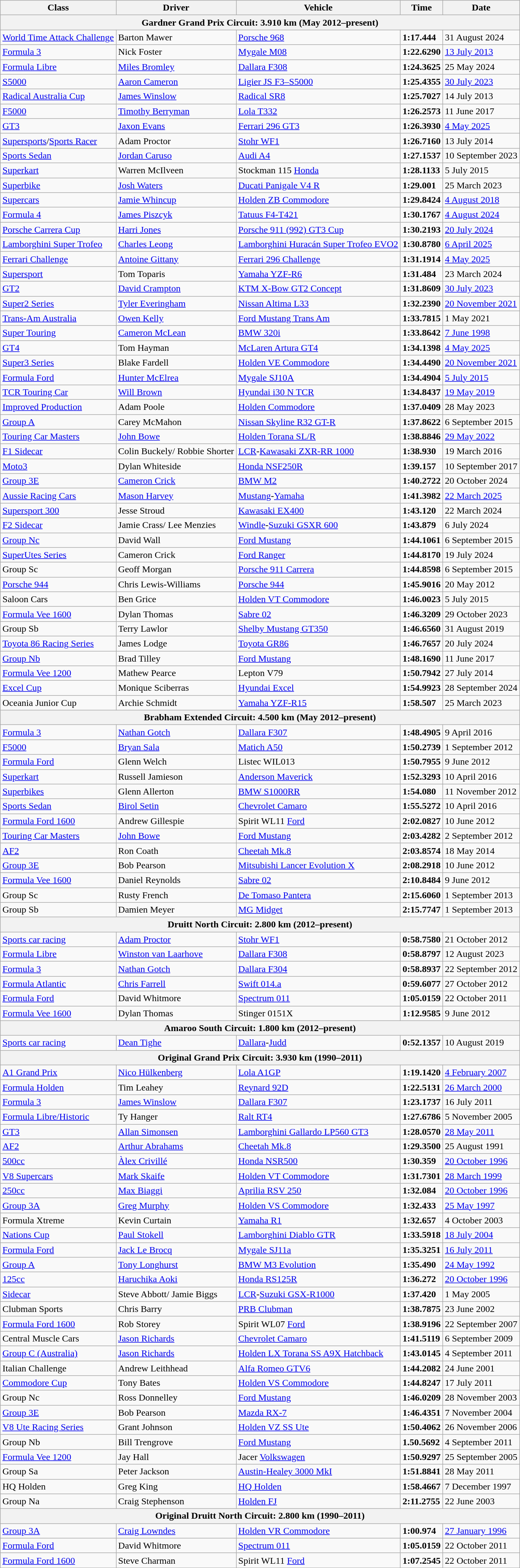<table class="wikitable">
<tr>
<th>Class</th>
<th>Driver</th>
<th>Vehicle</th>
<th>Time</th>
<th>Date</th>
</tr>
<tr>
<th colspan=5>Gardner Grand Prix Circuit: 3.910 km (May 2012–present)</th>
</tr>
<tr>
<td><a href='#'>World Time Attack Challenge</a></td>
<td> Barton Mawer</td>
<td><a href='#'>Porsche 968</a></td>
<td><strong>1:17.444</strong></td>
<td>31 August 2024</td>
</tr>
<tr>
<td><a href='#'>Formula 3</a></td>
<td> Nick Foster</td>
<td><a href='#'>Mygale M08</a></td>
<td><strong>1:22.6290</strong></td>
<td><a href='#'>13 July 2013</a></td>
</tr>
<tr>
<td><a href='#'>Formula Libre</a></td>
<td> <a href='#'>Miles Bromley</a></td>
<td><a href='#'>Dallara F308</a></td>
<td><strong>1:24.3625</strong></td>
<td>25 May 2024</td>
</tr>
<tr>
<td><a href='#'>S5000</a></td>
<td> <a href='#'>Aaron Cameron</a></td>
<td><a href='#'>Ligier JS F3–S5000</a></td>
<td><strong>1:25.4355</strong></td>
<td><a href='#'>30 July 2023</a></td>
</tr>
<tr>
<td><a href='#'>Radical Australia Cup</a></td>
<td> <a href='#'>James Winslow</a></td>
<td><a href='#'>Radical SR8</a></td>
<td><strong>1:25.7027</strong></td>
<td>14 July 2013</td>
</tr>
<tr>
<td><a href='#'>F5000</a></td>
<td> <a href='#'>Timothy Berryman</a></td>
<td><a href='#'>Lola T332</a></td>
<td><strong>1:26.2573</strong></td>
<td>11 June 2017</td>
</tr>
<tr>
<td><a href='#'>GT3</a></td>
<td> <a href='#'>Jaxon Evans</a></td>
<td><a href='#'>Ferrari 296 GT3</a></td>
<td><strong>1:26.3930</strong></td>
<td><a href='#'>4 May 2025</a></td>
</tr>
<tr>
<td><a href='#'>Supersports</a>/<a href='#'>Sports Racer</a></td>
<td> Adam Proctor</td>
<td><a href='#'>Stohr WF1</a></td>
<td><strong>1:26.7160</strong></td>
<td>13 July 2014</td>
</tr>
<tr>
<td><a href='#'>Sports Sedan</a></td>
<td> <a href='#'>Jordan Caruso</a></td>
<td><a href='#'>Audi A4</a></td>
<td><strong>1:27.1537</strong></td>
<td>10 September 2023</td>
</tr>
<tr>
<td><a href='#'>Superkart</a></td>
<td> Warren McIlveen</td>
<td>Stockman 115 <a href='#'>Honda</a></td>
<td><strong>1:28.1133</strong></td>
<td>5 July 2015</td>
</tr>
<tr>
<td><a href='#'>Superbike</a></td>
<td> <a href='#'>Josh Waters</a></td>
<td><a href='#'>Ducati Panigale V4 R</a></td>
<td><strong>1:29.001</strong></td>
<td>25 March 2023</td>
</tr>
<tr>
<td><a href='#'>Supercars</a></td>
<td> <a href='#'>Jamie Whincup</a></td>
<td><a href='#'>Holden ZB Commodore</a></td>
<td><strong>1:29.8424</strong></td>
<td><a href='#'>4 August 2018</a></td>
</tr>
<tr>
<td><a href='#'>Formula 4</a></td>
<td> <a href='#'>James Piszcyk</a></td>
<td><a href='#'>Tatuus F4-T421</a></td>
<td><strong>1:30.1767</strong></td>
<td><a href='#'>4 August 2024</a></td>
</tr>
<tr>
<td><a href='#'>Porsche Carrera Cup</a></td>
<td> <a href='#'>Harri Jones</a></td>
<td><a href='#'>Porsche 911 (992) GT3 Cup</a></td>
<td><strong>1:30.2193</strong></td>
<td><a href='#'>20 July 2024</a></td>
</tr>
<tr>
<td><a href='#'>Lamborghini Super Trofeo</a></td>
<td> <a href='#'>Charles Leong</a></td>
<td><a href='#'>Lamborghini Huracán Super Trofeo EVO2</a></td>
<td><strong>1:30.8780</strong></td>
<td><a href='#'>6 April 2025</a></td>
</tr>
<tr>
<td><a href='#'>Ferrari Challenge</a></td>
<td> <a href='#'>Antoine Gittany</a></td>
<td><a href='#'>Ferrari 296 Challenge</a></td>
<td><strong>1:31.1914</strong></td>
<td><a href='#'>4 May 2025</a></td>
</tr>
<tr>
<td><a href='#'>Supersport</a></td>
<td> Tom Toparis</td>
<td><a href='#'>Yamaha YZF-R6</a></td>
<td><strong>1:31.484</strong></td>
<td>23 March 2024</td>
</tr>
<tr>
<td><a href='#'>GT2</a></td>
<td> <a href='#'>David Crampton</a></td>
<td><a href='#'>KTM X-Bow GT2 Concept</a></td>
<td><strong>1:31.8609</strong></td>
<td><a href='#'>30 July 2023</a></td>
</tr>
<tr>
<td><a href='#'>Super2 Series</a></td>
<td> <a href='#'>Tyler Everingham</a></td>
<td><a href='#'>Nissan Altima L33</a></td>
<td><strong>1:32.2390</strong></td>
<td><a href='#'>20 November 2021</a></td>
</tr>
<tr>
<td><a href='#'>Trans-Am Australia</a></td>
<td> <a href='#'>Owen Kelly</a></td>
<td><a href='#'>Ford Mustang Trans Am</a></td>
<td><strong>1:33.7815</strong></td>
<td>1 May 2021</td>
</tr>
<tr>
<td><a href='#'>Super Touring</a></td>
<td> <a href='#'>Cameron McLean</a></td>
<td><a href='#'>BMW 320i</a></td>
<td><strong>1:33.8642</strong></td>
<td><a href='#'>7 June 1998</a></td>
</tr>
<tr>
<td><a href='#'>GT4</a></td>
<td> Tom Hayman</td>
<td><a href='#'>McLaren Artura GT4</a></td>
<td><strong>1:34.1398</strong></td>
<td><a href='#'>4 May 2025</a></td>
</tr>
<tr>
<td><a href='#'>Super3 Series</a></td>
<td> Blake Fardell</td>
<td><a href='#'>Holden VE Commodore</a></td>
<td><strong>1:34.4490</strong></td>
<td><a href='#'>20 November 2021</a></td>
</tr>
<tr>
<td><a href='#'>Formula Ford</a></td>
<td> <a href='#'>Hunter McElrea</a></td>
<td><a href='#'>Mygale SJ10A</a></td>
<td><strong>1:34.4904</strong></td>
<td><a href='#'>5 July 2015</a></td>
</tr>
<tr>
<td><a href='#'>TCR Touring Car</a></td>
<td> <a href='#'>Will Brown</a></td>
<td><a href='#'>Hyundai i30 N TCR</a></td>
<td><strong>1:34.8437</strong></td>
<td><a href='#'>19 May 2019</a></td>
</tr>
<tr>
<td><a href='#'>Improved Production</a></td>
<td> Adam Poole</td>
<td><a href='#'>Holden Commodore</a></td>
<td><strong>1:37.0409</strong></td>
<td>28 May 2023</td>
</tr>
<tr>
<td><a href='#'>Group A</a></td>
<td> Carey McMahon</td>
<td><a href='#'>Nissan Skyline R32 GT-R</a></td>
<td><strong>1:37.8622</strong></td>
<td>6 September 2015</td>
</tr>
<tr>
<td><a href='#'>Touring Car Masters</a></td>
<td> <a href='#'>John Bowe</a></td>
<td><a href='#'>Holden Torana SL/R</a></td>
<td><strong>1:38.8846</strong></td>
<td><a href='#'>29 May 2022</a></td>
</tr>
<tr>
<td><a href='#'>F1 Sidecar</a></td>
<td> Colin Buckely/ Robbie Shorter</td>
<td><a href='#'>LCR</a>-<a href='#'>Kawasaki ZXR-RR 1000</a></td>
<td><strong>1:38.930</strong></td>
<td>19 March 2016</td>
</tr>
<tr>
<td><a href='#'>Moto3</a></td>
<td> Dylan Whiteside</td>
<td><a href='#'>Honda NSF250R</a></td>
<td><strong>1:39.157</strong></td>
<td>10 September 2017</td>
</tr>
<tr>
<td><a href='#'>Group 3E</a></td>
<td> <a href='#'>Cameron Crick</a></td>
<td><a href='#'>BMW M2</a></td>
<td><strong>1:40.2722</strong></td>
<td>20 October 2024</td>
</tr>
<tr>
<td><a href='#'>Aussie Racing Cars</a></td>
<td> <a href='#'>Mason Harvey</a></td>
<td><a href='#'>Mustang</a>-<a href='#'>Yamaha</a></td>
<td><strong>1:41.3982</strong></td>
<td><a href='#'>22 March 2025</a></td>
</tr>
<tr>
<td><a href='#'>Supersport 300</a></td>
<td> Jesse Stroud</td>
<td><a href='#'>Kawasaki EX400</a></td>
<td><strong>1:43.120</strong></td>
<td>22 March 2024</td>
</tr>
<tr>
<td><a href='#'>F2 Sidecar</a></td>
<td> Jamie Crass/ Lee Menzies</td>
<td><a href='#'>Windle</a>-<a href='#'>Suzuki GSXR 600</a></td>
<td><strong>1:43.879</strong></td>
<td>6 July 2024</td>
</tr>
<tr>
<td><a href='#'>Group Nc</a></td>
<td> David Wall</td>
<td><a href='#'>Ford Mustang</a></td>
<td><strong>1:44.1061</strong></td>
<td>6 September 2015</td>
</tr>
<tr>
<td><a href='#'>SuperUtes Series</a></td>
<td> Cameron Crick</td>
<td><a href='#'>Ford Ranger</a></td>
<td><strong>1:44.8170</strong></td>
<td>19 July 2024</td>
</tr>
<tr>
<td>Group Sc</td>
<td> Geoff Morgan</td>
<td><a href='#'>Porsche 911 Carrera</a></td>
<td><strong>1:44.8598</strong></td>
<td>6 September 2015</td>
</tr>
<tr>
<td><a href='#'>Porsche 944</a></td>
<td> Chris Lewis-Williams</td>
<td><a href='#'>Porsche 944</a></td>
<td><strong>1:45.9016</strong></td>
<td>20 May 2012</td>
</tr>
<tr>
<td>Saloon Cars</td>
<td> Ben Grice</td>
<td><a href='#'>Holden VT Commodore</a></td>
<td><strong>1:46.0023</strong></td>
<td>5 July 2015</td>
</tr>
<tr>
<td><a href='#'>Formula Vee 1600</a></td>
<td> Dylan Thomas</td>
<td><a href='#'>Sabre 02</a></td>
<td><strong>1:46.3209</strong></td>
<td>29 October 2023</td>
</tr>
<tr>
<td>Group Sb</td>
<td> Terry Lawlor</td>
<td><a href='#'>Shelby Mustang GT350</a></td>
<td><strong>1:46.6560</strong></td>
<td>31 August 2019</td>
</tr>
<tr>
<td><a href='#'>Toyota 86 Racing Series</a></td>
<td> James Lodge</td>
<td><a href='#'>Toyota GR86</a></td>
<td><strong>1:46.7657</strong></td>
<td>20 July 2024</td>
</tr>
<tr>
<td><a href='#'>Group Nb</a></td>
<td> Brad Tilley</td>
<td><a href='#'>Ford Mustang</a></td>
<td><strong>1:48.1690</strong></td>
<td>11 June 2017</td>
</tr>
<tr>
<td><a href='#'>Formula Vee 1200</a></td>
<td> Mathew Pearce</td>
<td>Lepton V79</td>
<td><strong>1:50.7942</strong></td>
<td>27 July 2014</td>
</tr>
<tr>
<td><a href='#'>Excel Cup</a></td>
<td> Monique Sciberras</td>
<td><a href='#'>Hyundai Excel</a></td>
<td><strong>1:54.9923</strong></td>
<td>28 September 2024</td>
</tr>
<tr>
<td>Oceania Junior Cup</td>
<td> Archie Schmidt</td>
<td><a href='#'>Yamaha YZF-R15</a></td>
<td><strong>1:58.507</strong></td>
<td>25 March 2023</td>
</tr>
<tr>
<th colspan=5>Brabham Extended Circuit: 4.500 km (May 2012–present)</th>
</tr>
<tr>
<td><a href='#'>Formula 3</a></td>
<td> <a href='#'>Nathan Gotch</a></td>
<td><a href='#'>Dallara F307</a></td>
<td><strong>1:48.4905</strong></td>
<td>9 April 2016</td>
</tr>
<tr>
<td><a href='#'>F5000</a></td>
<td> <a href='#'>Bryan Sala</a></td>
<td><a href='#'>Matich A50</a></td>
<td><strong>1:50.2739</strong></td>
<td>1 September 2012</td>
</tr>
<tr>
<td><a href='#'>Formula Ford</a></td>
<td> Glenn Welch</td>
<td>Listec WIL013</td>
<td><strong>1:50.7955</strong></td>
<td>9 June 2012</td>
</tr>
<tr>
<td><a href='#'>Superkart</a></td>
<td> Russell Jamieson</td>
<td><a href='#'>Anderson Maverick</a></td>
<td><strong>1:52.3293</strong></td>
<td>10 April 2016</td>
</tr>
<tr>
<td><a href='#'>Superbikes</a></td>
<td> Glenn Allerton</td>
<td><a href='#'>BMW S1000RR</a></td>
<td><strong>1:54.080</strong></td>
<td>11 November 2012</td>
</tr>
<tr>
<td><a href='#'>Sports Sedan</a></td>
<td> <a href='#'>Birol Setin</a></td>
<td><a href='#'>Chevrolet Camaro</a></td>
<td><strong>1:55.5272</strong></td>
<td>10 April 2016</td>
</tr>
<tr>
<td><a href='#'>Formula Ford 1600</a></td>
<td> Andrew Gillespie</td>
<td>Spirit WL11 <a href='#'>Ford</a></td>
<td><strong>2:02.0827</strong></td>
<td>10 June 2012</td>
</tr>
<tr>
<td><a href='#'>Touring Car Masters</a></td>
<td> <a href='#'>John Bowe</a></td>
<td><a href='#'>Ford Mustang</a></td>
<td><strong>2:03.4282</strong></td>
<td>2 September 2012</td>
</tr>
<tr>
<td><a href='#'>AF2</a></td>
<td> Ron Coath</td>
<td><a href='#'>Cheetah Mk.8</a></td>
<td><strong>2:03.8574</strong></td>
<td>18 May 2014</td>
</tr>
<tr>
<td><a href='#'>Group 3E</a></td>
<td> Bob Pearson</td>
<td><a href='#'>Mitsubishi Lancer Evolution X</a></td>
<td><strong>2:08.2918</strong></td>
<td>10 June 2012</td>
</tr>
<tr>
<td><a href='#'>Formula Vee 1600</a></td>
<td> Daniel Reynolds</td>
<td><a href='#'>Sabre 02</a></td>
<td><strong>2:10.8484</strong></td>
<td>9 June 2012</td>
</tr>
<tr>
<td>Group Sc</td>
<td> Rusty French</td>
<td><a href='#'>De Tomaso Pantera</a></td>
<td><strong>2:15.6060</strong></td>
<td>1 September 2013</td>
</tr>
<tr>
<td>Group Sb</td>
<td> Damien Meyer</td>
<td><a href='#'>MG Midget</a></td>
<td><strong>2:15.7747</strong></td>
<td>1 September 2013</td>
</tr>
<tr>
<th colspan=5>Druitt North Circuit: 2.800 km (2012–present)</th>
</tr>
<tr>
<td><a href='#'>Sports car racing</a></td>
<td> <a href='#'>Adam Proctor</a></td>
<td><a href='#'>Stohr WF1</a></td>
<td><strong>0:58.7580</strong></td>
<td>21 October 2012</td>
</tr>
<tr>
<td><a href='#'>Formula Libre</a></td>
<td> <a href='#'>Winston van Laarhove</a></td>
<td><a href='#'>Dallara F308</a></td>
<td><strong>0:58.8797</strong></td>
<td>12 August 2023</td>
</tr>
<tr>
<td><a href='#'>Formula 3</a></td>
<td> <a href='#'>Nathan Gotch</a></td>
<td><a href='#'>Dallara F304</a></td>
<td><strong>0:58.8937</strong></td>
<td>22 September 2012</td>
</tr>
<tr>
<td><a href='#'>Formula Atlantic</a></td>
<td> <a href='#'>Chris Farrell</a></td>
<td><a href='#'>Swift 014.a</a></td>
<td><strong>0:59.6077</strong></td>
<td>27 October 2012</td>
</tr>
<tr>
<td><a href='#'>Formula Ford</a></td>
<td> David Whitmore</td>
<td><a href='#'>Spectrum 011</a></td>
<td><strong>1:05.0159</strong></td>
<td>22 October 2011</td>
</tr>
<tr>
<td><a href='#'>Formula Vee 1600</a></td>
<td> Dylan Thomas</td>
<td>Stinger 0151X</td>
<td><strong>1:12.9585</strong></td>
<td>9 June 2012</td>
</tr>
<tr>
<th colspan=5>Amaroo South Circuit: 1.800 km (2012–present)</th>
</tr>
<tr>
<td><a href='#'>Sports car racing</a></td>
<td> <a href='#'>Dean Tighe</a></td>
<td><a href='#'>Dallara</a>-<a href='#'>Judd</a></td>
<td><strong>0:52.1357</strong></td>
<td>10 August 2019</td>
</tr>
<tr>
<th colspan=5>Original Grand Prix Circuit: 3.930 km (1990–2011)</th>
</tr>
<tr>
<td><a href='#'>A1 Grand Prix</a></td>
<td> <a href='#'>Nico Hülkenberg</a></td>
<td><a href='#'>Lola A1GP</a></td>
<td><strong>1:19.1420</strong></td>
<td><a href='#'>4 February 2007</a></td>
</tr>
<tr>
<td><a href='#'>Formula Holden</a></td>
<td> Tim Leahey</td>
<td><a href='#'>Reynard 92D</a></td>
<td><strong>1:22.5131</strong></td>
<td><a href='#'>26 March 2000</a></td>
</tr>
<tr>
<td><a href='#'>Formula 3</a></td>
<td> <a href='#'>James Winslow</a></td>
<td><a href='#'>Dallara F307</a></td>
<td><strong>1:23.1737</strong></td>
<td>16 July 2011</td>
</tr>
<tr>
<td><a href='#'>Formula Libre/Historic</a></td>
<td> Ty Hanger</td>
<td><a href='#'>Ralt RT4</a></td>
<td><strong>1:27.6786</strong></td>
<td>5 November 2005</td>
</tr>
<tr>
<td><a href='#'>GT3</a></td>
<td> <a href='#'>Allan Simonsen</a></td>
<td><a href='#'>Lamborghini Gallardo LP560 GT3</a></td>
<td><strong>1:28.0570</strong></td>
<td><a href='#'>28 May 2011</a></td>
</tr>
<tr>
<td><a href='#'>AF2</a></td>
<td> <a href='#'>Arthur Abrahams</a></td>
<td><a href='#'>Cheetah Mk.8</a></td>
<td><strong>1:29.3500</strong></td>
<td>25 August 1991</td>
</tr>
<tr>
<td><a href='#'>500cc</a></td>
<td> <a href='#'>Àlex Crivillé</a></td>
<td><a href='#'>Honda NSR500</a></td>
<td><strong>1:30.359</strong></td>
<td><a href='#'>20 October 1996</a></td>
</tr>
<tr>
<td><a href='#'>V8 Supercars</a></td>
<td> <a href='#'>Mark Skaife</a></td>
<td><a href='#'>Holden VT Commodore</a></td>
<td><strong>1:31.7301</strong></td>
<td><a href='#'>28 March 1999</a></td>
</tr>
<tr>
<td><a href='#'>250cc</a></td>
<td> <a href='#'>Max Biaggi</a></td>
<td><a href='#'>Aprilia RSV 250</a></td>
<td><strong>1:32.084</strong></td>
<td><a href='#'>20 October 1996</a></td>
</tr>
<tr>
<td><a href='#'>Group 3A</a></td>
<td> <a href='#'>Greg Murphy</a></td>
<td><a href='#'>Holden VS Commodore</a></td>
<td><strong>1:32.433</strong></td>
<td><a href='#'>25 May 1997</a></td>
</tr>
<tr>
<td>Formula Xtreme</td>
<td> Kevin Curtain</td>
<td><a href='#'>Yamaha R1</a></td>
<td><strong>1:32.657</strong></td>
<td>4 October 2003</td>
</tr>
<tr>
<td><a href='#'>Nations Cup</a></td>
<td> <a href='#'>Paul Stokell</a></td>
<td><a href='#'>Lamborghini Diablo GTR</a></td>
<td><strong>1:33.5918</strong></td>
<td><a href='#'>18 July 2004</a></td>
</tr>
<tr>
<td><a href='#'>Formula Ford</a></td>
<td> <a href='#'>Jack Le Brocq</a></td>
<td><a href='#'>Mygale SJ11a</a></td>
<td><strong>1:35.3251</strong></td>
<td><a href='#'>16 July 2011</a></td>
</tr>
<tr>
<td><a href='#'>Group A</a></td>
<td> <a href='#'>Tony Longhurst</a></td>
<td><a href='#'>BMW M3 Evolution</a></td>
<td><strong>1:35.490</strong></td>
<td><a href='#'>24 May 1992</a></td>
</tr>
<tr>
<td><a href='#'>125cc</a></td>
<td> <a href='#'>Haruchika Aoki</a></td>
<td><a href='#'>Honda RS125R</a></td>
<td><strong>1:36.272</strong></td>
<td><a href='#'>20 October 1996</a></td>
</tr>
<tr>
<td><a href='#'>Sidecar</a></td>
<td> Steve Abbott/ Jamie Biggs</td>
<td><a href='#'>LCR</a>-<a href='#'>Suzuki GSX-R1000</a></td>
<td><strong>1:37.420</strong></td>
<td>1 May 2005</td>
</tr>
<tr>
<td>Clubman Sports</td>
<td> Chris Barry</td>
<td><a href='#'>PRB Clubman</a></td>
<td><strong>1:38.7875</strong></td>
<td>23 June 2002</td>
</tr>
<tr>
<td><a href='#'>Formula Ford 1600</a></td>
<td> Rob Storey</td>
<td>Spirit WL07 <a href='#'>Ford</a></td>
<td><strong>1:38.9196</strong></td>
<td>22 September 2007</td>
</tr>
<tr>
<td>Central Muscle Cars</td>
<td> <a href='#'>Jason Richards</a></td>
<td><a href='#'>Chevrolet Camaro</a></td>
<td><strong>1:41.5119</strong></td>
<td>6 September 2009</td>
</tr>
<tr>
<td><a href='#'>Group C (Australia)</a></td>
<td> <a href='#'>Jason Richards</a></td>
<td><a href='#'>Holden LX Torana SS A9X Hatchback</a></td>
<td><strong>1:43.0145</strong></td>
<td>4 September 2011</td>
</tr>
<tr>
<td>Italian Challenge</td>
<td> Andrew Leithhead</td>
<td><a href='#'>Alfa Romeo GTV6</a></td>
<td><strong>1:44.2082</strong></td>
<td>24 June 2001</td>
</tr>
<tr>
<td><a href='#'>Commodore Cup</a></td>
<td> Tony Bates</td>
<td><a href='#'>Holden VS Commodore</a></td>
<td><strong>1:44.8247</strong></td>
<td>17 July 2011</td>
</tr>
<tr>
<td>Group Nc</td>
<td> Ross Donnelley</td>
<td><a href='#'>Ford Mustang</a></td>
<td><strong>1:46.0209</strong></td>
<td>28 November 2003</td>
</tr>
<tr>
<td><a href='#'>Group 3E</a></td>
<td> Bob Pearson</td>
<td><a href='#'>Mazda RX-7</a></td>
<td><strong>1:46.4351</strong></td>
<td>7 November 2004</td>
</tr>
<tr>
<td><a href='#'>V8 Ute Racing Series</a></td>
<td> Grant Johnson</td>
<td><a href='#'>Holden VZ SS Ute</a></td>
<td><strong>1:50.4062</strong></td>
<td>26 November 2006</td>
</tr>
<tr>
<td>Group Nb</td>
<td> Bill Trengrove</td>
<td><a href='#'>Ford Mustang</a></td>
<td><strong>1.50.5692</strong></td>
<td>4 September 2011</td>
</tr>
<tr>
<td><a href='#'>Formula Vee 1200</a></td>
<td> Jay Hall</td>
<td>Jacer <a href='#'>Volkswagen</a></td>
<td><strong>1:50.9297</strong></td>
<td>25 September 2005</td>
</tr>
<tr>
<td>Group Sa</td>
<td> Peter Jackson</td>
<td><a href='#'>Austin-Healey 3000 MkI</a></td>
<td><strong>1:51.8841</strong></td>
<td>28 May 2011</td>
</tr>
<tr>
<td>HQ Holden</td>
<td> Greg King</td>
<td><a href='#'>HQ Holden</a></td>
<td><strong>1:58.4667</strong></td>
<td>7 December 1997</td>
</tr>
<tr>
<td>Group Na</td>
<td> Craig Stephenson</td>
<td><a href='#'>Holden FJ</a></td>
<td><strong>2:11.2755</strong></td>
<td>22 June 2003</td>
</tr>
<tr>
<th colspan=5>Original Druitt North Circuit: 2.800 km (1990–2011)</th>
</tr>
<tr>
<td><a href='#'>Group 3A</a></td>
<td> <a href='#'>Craig Lowndes</a></td>
<td><a href='#'>Holden VR Commodore</a></td>
<td><strong>1:00.974</strong></td>
<td><a href='#'>27 January 1996</a></td>
</tr>
<tr>
<td><a href='#'>Formula Ford</a></td>
<td> David Whitmore</td>
<td><a href='#'>Spectrum 011</a></td>
<td><strong>1:05.0159</strong></td>
<td>22 October 2011</td>
</tr>
<tr>
<td><a href='#'>Formula Ford 1600</a></td>
<td> Steve Charman</td>
<td>Spirit WL11 <a href='#'>Ford</a></td>
<td><strong>1:07.2545</strong></td>
<td>22 October 2011</td>
</tr>
<tr>
</tr>
</table>
